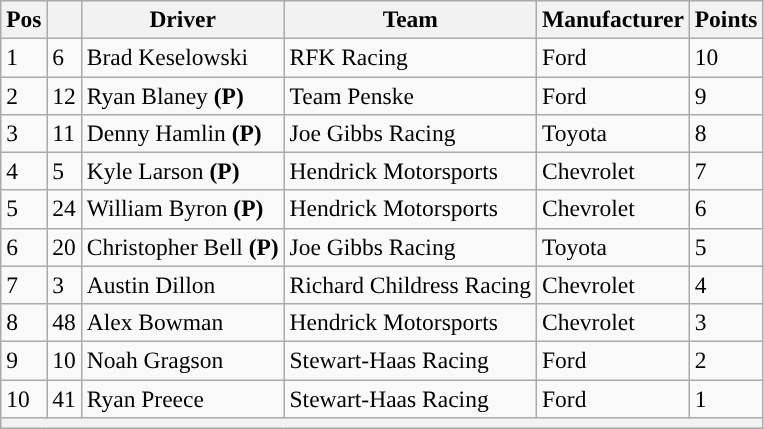<table class="wikitable" style="font-size:98%">
<tr>
<th>Pos</th>
<th></th>
<th>Driver</th>
<th>Team</th>
<th>Manufacturer</th>
<th>Points</th>
</tr>
<tr>
<td>1</td>
<td>6</td>
<td>Brad Keselowski</td>
<td>RFK Racing</td>
<td>Ford</td>
<td>10</td>
</tr>
<tr>
<td>2</td>
<td>12</td>
<td>Ryan Blaney <strong>(P)</strong></td>
<td>Team Penske</td>
<td>Ford</td>
<td>9</td>
</tr>
<tr>
<td>3</td>
<td>11</td>
<td>Denny Hamlin <strong>(P)</strong></td>
<td>Joe Gibbs Racing</td>
<td>Toyota</td>
<td>8</td>
</tr>
<tr>
<td>4</td>
<td>5</td>
<td>Kyle Larson <strong>(P)</strong></td>
<td>Hendrick Motorsports</td>
<td>Chevrolet</td>
<td>7</td>
</tr>
<tr>
<td>5</td>
<td>24</td>
<td>William Byron <strong>(P)</strong></td>
<td>Hendrick Motorsports</td>
<td>Chevrolet</td>
<td>6</td>
</tr>
<tr>
<td>6</td>
<td>20</td>
<td>Christopher Bell <strong>(P)</strong></td>
<td>Joe Gibbs Racing</td>
<td>Toyota</td>
<td>5</td>
</tr>
<tr>
<td>7</td>
<td>3</td>
<td>Austin Dillon</td>
<td>Richard Childress Racing</td>
<td>Chevrolet</td>
<td>4</td>
</tr>
<tr>
<td>8</td>
<td>48</td>
<td>Alex Bowman</td>
<td>Hendrick Motorsports</td>
<td>Chevrolet</td>
<td>3</td>
</tr>
<tr>
<td>9</td>
<td>10</td>
<td>Noah Gragson</td>
<td>Stewart-Haas Racing</td>
<td>Ford</td>
<td>2</td>
</tr>
<tr>
<td>10</td>
<td>41</td>
<td>Ryan Preece</td>
<td>Stewart-Haas Racing</td>
<td>Ford</td>
<td>1</td>
</tr>
<tr>
<th colspan="6"></th>
</tr>
</table>
